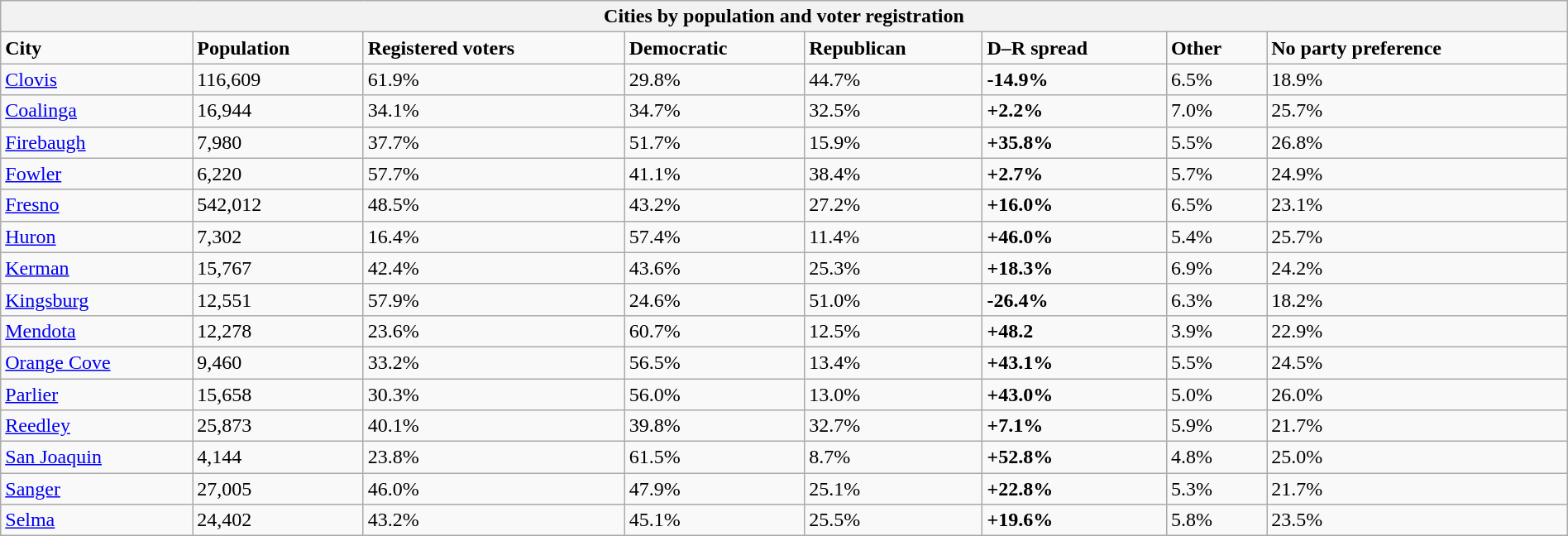<table class="wikitable collapsible collapsed sortable" style="width: 100%;">
<tr>
<th colspan="8">Cities by population and voter registration</th>
</tr>
<tr>
<td><strong>City</strong></td>
<td ! data-sort-type="number"><strong>Population</strong></td>
<td ! data-sort-type="number"><strong>Registered voters</strong><br></td>
<td ! data-sort-type="number"><strong>Democratic</strong></td>
<td ! data-sort-type="number"><strong>Republican</strong></td>
<td ! data-sort-type="number"><strong>D–R spread</strong></td>
<td ! data-sort-type="number"><strong>Other</strong></td>
<td ! data-sort-type="number"><strong>No party preference</strong></td>
</tr>
<tr>
<td><a href='#'>Clovis</a></td>
<td>116,609</td>
<td>61.9%</td>
<td>29.8%</td>
<td>44.7%</td>
<td><span><strong>-14.9%</strong></span></td>
<td>6.5%</td>
<td>18.9%</td>
</tr>
<tr>
<td><a href='#'>Coalinga</a></td>
<td>16,944</td>
<td>34.1%</td>
<td>34.7%</td>
<td>32.5%</td>
<td><span><strong>+2.2%</strong></span></td>
<td>7.0%</td>
<td>25.7%</td>
</tr>
<tr>
<td><a href='#'>Firebaugh</a></td>
<td>7,980</td>
<td>37.7%</td>
<td>51.7%</td>
<td>15.9%</td>
<td><span><strong>+35.8%</strong></span></td>
<td>5.5%</td>
<td>26.8%</td>
</tr>
<tr>
<td><a href='#'>Fowler</a></td>
<td>6,220</td>
<td>57.7%</td>
<td>41.1%</td>
<td>38.4%</td>
<td><span><strong>+2.7%</strong></span></td>
<td>5.7%</td>
<td>24.9%</td>
</tr>
<tr>
<td><a href='#'>Fresno</a></td>
<td>542,012</td>
<td>48.5%</td>
<td>43.2%</td>
<td>27.2%</td>
<td><span><strong>+16.0%</strong></span></td>
<td>6.5%</td>
<td>23.1%</td>
</tr>
<tr>
<td><a href='#'>Huron</a></td>
<td>7,302</td>
<td>16.4%</td>
<td>57.4%</td>
<td>11.4%</td>
<td><span><strong>+46.0%</strong></span></td>
<td>5.4%</td>
<td>25.7%</td>
</tr>
<tr>
<td><a href='#'>Kerman</a></td>
<td>15,767</td>
<td>42.4%</td>
<td>43.6%</td>
<td>25.3%</td>
<td><span><strong>+18.3%</strong></span></td>
<td>6.9%</td>
<td>24.2%</td>
</tr>
<tr>
<td><a href='#'>Kingsburg</a></td>
<td>12,551</td>
<td>57.9%</td>
<td>24.6%</td>
<td>51.0%</td>
<td><span><strong>-26.4%</strong></span></td>
<td>6.3%</td>
<td>18.2%</td>
</tr>
<tr>
<td><a href='#'>Mendota</a></td>
<td>12,278</td>
<td>23.6%</td>
<td>60.7%</td>
<td>12.5%</td>
<td><span><strong>+48.2</strong></span></td>
<td>3.9%</td>
<td>22.9%</td>
</tr>
<tr>
<td><a href='#'>Orange Cove</a></td>
<td>9,460</td>
<td>33.2%</td>
<td>56.5%</td>
<td>13.4%</td>
<td><span><strong>+43.1%</strong></span></td>
<td>5.5%</td>
<td>24.5%</td>
</tr>
<tr>
<td><a href='#'>Parlier</a></td>
<td>15,658</td>
<td>30.3%</td>
<td>56.0%</td>
<td>13.0%</td>
<td><span><strong>+43.0%</strong></span></td>
<td>5.0%</td>
<td>26.0%</td>
</tr>
<tr>
<td><a href='#'>Reedley</a></td>
<td>25,873</td>
<td>40.1%</td>
<td>39.8%</td>
<td>32.7%</td>
<td><span><strong>+7.1%</strong></span></td>
<td>5.9%</td>
<td>21.7%</td>
</tr>
<tr>
<td><a href='#'>San Joaquin</a></td>
<td>4,144</td>
<td>23.8%</td>
<td>61.5%</td>
<td>8.7%</td>
<td><span><strong>+52.8%</strong></span></td>
<td>4.8%</td>
<td>25.0%</td>
</tr>
<tr>
<td><a href='#'>Sanger</a></td>
<td>27,005</td>
<td>46.0%</td>
<td>47.9%</td>
<td>25.1%</td>
<td><span><strong>+22.8%</strong></span></td>
<td>5.3%</td>
<td>21.7%</td>
</tr>
<tr>
<td><a href='#'>Selma</a></td>
<td>24,402</td>
<td>43.2%</td>
<td>45.1%</td>
<td>25.5%</td>
<td><span><strong>+19.6%</strong></span></td>
<td>5.8%</td>
<td>23.5%</td>
</tr>
</table>
